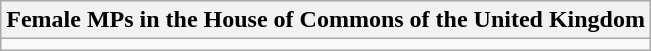<table class="wikitable">
<tr>
<th>Female MPs in the House of Commons of the United Kingdom</th>
</tr>
<tr>
<td></td>
</tr>
</table>
